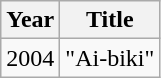<table class="wikitable">
<tr>
<th>Year</th>
<th>Title</th>
</tr>
<tr>
<td>2004</td>
<td>"Ai-biki"</td>
</tr>
</table>
